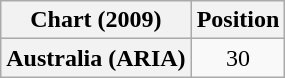<table class="wikitable plainrowheaders" style="text-align:center">
<tr>
<th scope="col">Chart (2009)</th>
<th scope="col">Position</th>
</tr>
<tr>
<th scope="row">Australia (ARIA)</th>
<td>30</td>
</tr>
</table>
